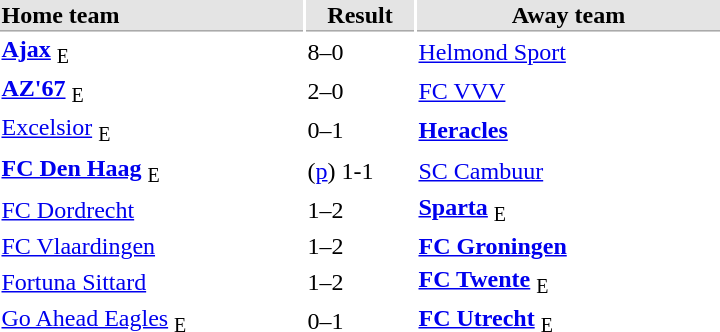<table>
<tr bgcolor="#E4E4E4">
<th style="border-bottom:1px solid #AAAAAA" width="200" align="left">Home team</th>
<th style="border-bottom:1px solid #AAAAAA" width="70" align="center">Result</th>
<th style="border-bottom:1px solid #AAAAAA" width="200">Away team</th>
</tr>
<tr>
<td><strong><a href='#'>Ajax</a></strong> <sub>E</sub></td>
<td>8–0</td>
<td><a href='#'>Helmond Sport</a></td>
</tr>
<tr>
<td><strong><a href='#'>AZ'67</a></strong> <sub>E</sub></td>
<td>2–0</td>
<td><a href='#'>FC VVV</a></td>
</tr>
<tr>
<td><a href='#'>Excelsior</a> <sub>E</sub></td>
<td>0–1</td>
<td><strong><a href='#'>Heracles</a></strong></td>
</tr>
<tr>
<td><strong><a href='#'>FC Den Haag</a></strong> <sub>E</sub></td>
<td>(<a href='#'>p</a>) 1-1</td>
<td><a href='#'>SC Cambuur</a></td>
</tr>
<tr>
<td><a href='#'>FC Dordrecht</a></td>
<td>1–2</td>
<td><strong><a href='#'>Sparta</a></strong> <sub>E</sub></td>
</tr>
<tr>
<td><a href='#'>FC Vlaardingen</a></td>
<td>1–2</td>
<td><strong><a href='#'>FC Groningen</a></strong></td>
</tr>
<tr>
<td><a href='#'>Fortuna Sittard</a></td>
<td>1–2</td>
<td><strong><a href='#'>FC Twente</a></strong> <sub>E</sub></td>
</tr>
<tr>
<td><a href='#'>Go Ahead Eagles</a> <sub>E</sub></td>
<td>0–1</td>
<td><strong><a href='#'>FC Utrecht</a></strong> <sub>E</sub></td>
</tr>
</table>
